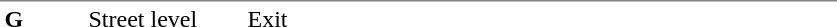<table table border=0 cellspacing=0 cellpadding=3>
<tr>
<td style="border-top:solid 1px gray;" width=50 valign=top><strong>G</strong></td>
<td style="border-top:solid 1px gray;" width=100 valign=top>Street level</td>
<td style="border-top:solid 1px gray;" width=390 valign=top>Exit</td>
</tr>
</table>
